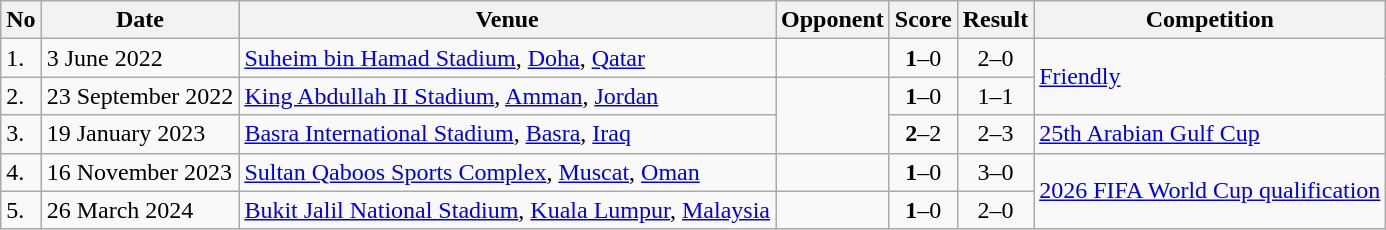<table class="wikitable" style="font-size:100%;">
<tr>
<th>No</th>
<th>Date</th>
<th>Venue</th>
<th>Opponent</th>
<th>Score</th>
<th>Result</th>
<th>Competition</th>
</tr>
<tr>
<td>1.</td>
<td>3 June 2022</td>
<td><a href='#'>Suheim bin Hamad Stadium</a>, <a href='#'>Doha</a>, <a href='#'>Qatar</a></td>
<td></td>
<td align=center><strong>1</strong>–0</td>
<td align=center>2–0</td>
<td rowspan=2><a href='#'>Friendly</a></td>
</tr>
<tr>
<td>2.</td>
<td>23 September 2022</td>
<td><a href='#'>King Abdullah II Stadium</a>, <a href='#'>Amman</a>, <a href='#'>Jordan</a></td>
<td rowspan=2></td>
<td align=center><strong>1</strong>–0</td>
<td align=center>1–1</td>
</tr>
<tr>
<td>3.</td>
<td>19 January 2023</td>
<td><a href='#'>Basra International Stadium</a>, <a href='#'>Basra</a>, <a href='#'>Iraq</a></td>
<td align=center><strong>2</strong>–2</td>
<td align=center>2–3 </td>
<td><a href='#'>25th Arabian Gulf Cup</a></td>
</tr>
<tr>
<td>4.</td>
<td>16 November 2023</td>
<td><a href='#'>Sultan Qaboos Sports Complex</a>, <a href='#'>Muscat</a>, <a href='#'>Oman</a></td>
<td></td>
<td align=center><strong>1</strong>–0</td>
<td align=center>3–0</td>
<td rowspan=2><a href='#'>2026 FIFA World Cup qualification</a></td>
</tr>
<tr>
<td>5.</td>
<td>26 March 2024</td>
<td><a href='#'>Bukit Jalil National Stadium</a>, <a href='#'>Kuala Lumpur</a>, <a href='#'>Malaysia</a></td>
<td></td>
<td align=center><strong>1</strong>–0</td>
<td align=center>2–0</td>
</tr>
</table>
